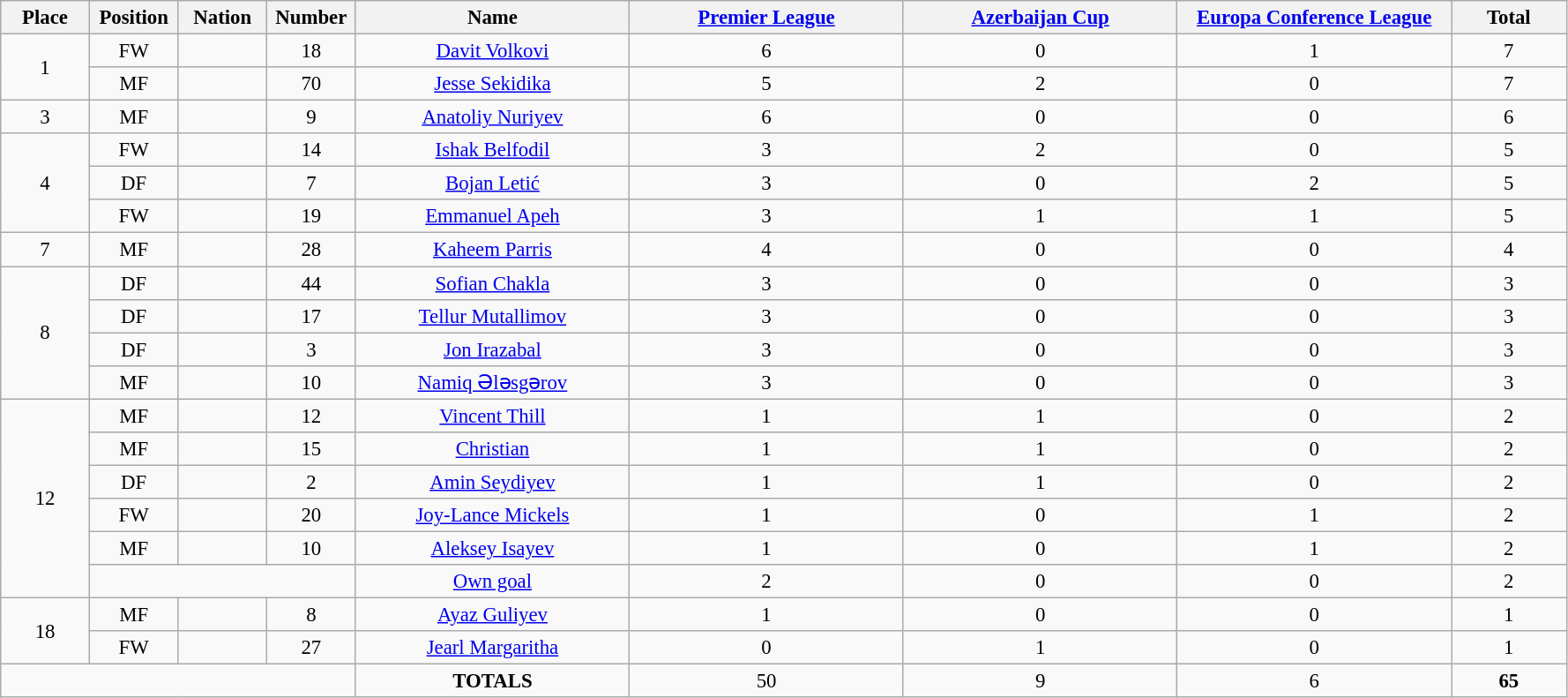<table class="wikitable" style="font-size: 95%; text-align: center;">
<tr>
<th width=60>Place</th>
<th width=60>Position</th>
<th width=60>Nation</th>
<th width=60>Number</th>
<th width=200>Name</th>
<th width=200><a href='#'>Premier League</a></th>
<th width=200><a href='#'>Azerbaijan Cup</a></th>
<th width=200><a href='#'>Europa Conference League</a></th>
<th width=80><strong>Total</strong></th>
</tr>
<tr>
<td rowspan="2">1</td>
<td>FW</td>
<td></td>
<td>18</td>
<td><a href='#'>Davit Volkovi</a></td>
<td>6</td>
<td>0</td>
<td>1</td>
<td>7</td>
</tr>
<tr>
<td>MF</td>
<td></td>
<td>70</td>
<td><a href='#'>Jesse Sekidika</a></td>
<td>5</td>
<td>2</td>
<td>0</td>
<td>7</td>
</tr>
<tr>
<td>3</td>
<td>MF</td>
<td></td>
<td>9</td>
<td><a href='#'>Anatoliy Nuriyev</a></td>
<td>6</td>
<td>0</td>
<td>0</td>
<td>6</td>
</tr>
<tr>
<td rowspan="3">4</td>
<td>FW</td>
<td></td>
<td>14</td>
<td><a href='#'>Ishak Belfodil</a></td>
<td>3</td>
<td>2</td>
<td>0</td>
<td>5</td>
</tr>
<tr>
<td>DF</td>
<td></td>
<td>7</td>
<td><a href='#'>Bojan Letić</a></td>
<td>3</td>
<td>0</td>
<td>2</td>
<td>5</td>
</tr>
<tr>
<td>FW</td>
<td></td>
<td>19</td>
<td><a href='#'>Emmanuel Apeh</a></td>
<td>3</td>
<td>1</td>
<td>1</td>
<td>5</td>
</tr>
<tr>
<td>7</td>
<td>MF</td>
<td></td>
<td>28</td>
<td><a href='#'>Kaheem Parris</a></td>
<td>4</td>
<td>0</td>
<td>0</td>
<td>4</td>
</tr>
<tr>
<td rowspan="4">8</td>
<td>DF</td>
<td></td>
<td>44</td>
<td><a href='#'>Sofian Chakla</a></td>
<td>3</td>
<td>0</td>
<td>0</td>
<td>3</td>
</tr>
<tr>
<td>DF</td>
<td></td>
<td>17</td>
<td><a href='#'>Tellur Mutallimov</a></td>
<td>3</td>
<td>0</td>
<td>0</td>
<td>3</td>
</tr>
<tr>
<td>DF</td>
<td></td>
<td>3</td>
<td><a href='#'>Jon Irazabal</a></td>
<td>3</td>
<td>0</td>
<td>0</td>
<td>3</td>
</tr>
<tr>
<td>MF</td>
<td></td>
<td>10</td>
<td><a href='#'>Namiq Ələsgərov</a></td>
<td>3</td>
<td>0</td>
<td>0</td>
<td>3</td>
</tr>
<tr>
<td rowspan="6">12</td>
<td>MF</td>
<td></td>
<td>12</td>
<td><a href='#'>Vincent Thill</a></td>
<td>1</td>
<td>1</td>
<td>0</td>
<td>2</td>
</tr>
<tr>
<td>MF</td>
<td></td>
<td>15</td>
<td><a href='#'>Christian</a></td>
<td>1</td>
<td>1</td>
<td>0</td>
<td>2</td>
</tr>
<tr>
<td>DF</td>
<td></td>
<td>2</td>
<td><a href='#'>Amin Seydiyev</a></td>
<td>1</td>
<td>1</td>
<td>0</td>
<td>2</td>
</tr>
<tr>
<td>FW</td>
<td></td>
<td>20</td>
<td><a href='#'>Joy-Lance Mickels</a></td>
<td>1</td>
<td>0</td>
<td>1</td>
<td>2</td>
</tr>
<tr>
<td>MF</td>
<td></td>
<td>10</td>
<td><a href='#'>Aleksey Isayev</a></td>
<td>1</td>
<td>0</td>
<td>1</td>
<td>2</td>
</tr>
<tr>
<td colspan="3"></td>
<td><a href='#'>Own goal</a></td>
<td>2</td>
<td>0</td>
<td>0</td>
<td>2</td>
</tr>
<tr>
<td rowspan="2">18</td>
<td>MF</td>
<td></td>
<td>8</td>
<td><a href='#'>Ayaz Guliyev</a></td>
<td>1</td>
<td>0</td>
<td>0</td>
<td>1</td>
</tr>
<tr>
<td>FW</td>
<td></td>
<td>27</td>
<td><a href='#'>Jearl Margaritha</a></td>
<td>0</td>
<td>1</td>
<td>0</td>
<td>1</td>
</tr>
<tr>
<td colspan="4"></td>
<td><strong>TOTALS</strong></td>
<td>50</td>
<td>9</td>
<td>6</td>
<td><strong>65</strong></td>
</tr>
</table>
